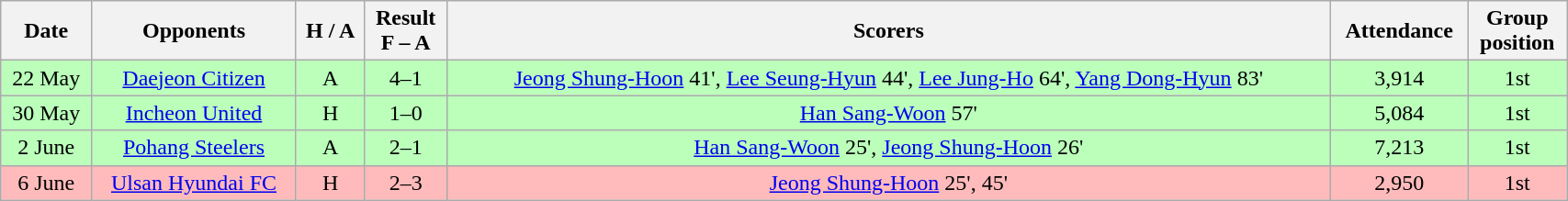<table class="wikitable" style="text-align:center; width:90%;">
<tr>
<th>Date</th>
<th>Opponents</th>
<th>H / A</th>
<th>Result<br>F – A</th>
<th>Scorers</th>
<th>Attendance</th>
<th>Group<br>position</th>
</tr>
<tr bgcolor="#bbffbb">
<td>22 May</td>
<td><a href='#'>Daejeon Citizen</a></td>
<td>A</td>
<td>4–1</td>
<td><a href='#'>Jeong Shung-Hoon</a> 41', <a href='#'>Lee Seung-Hyun</a> 44', <a href='#'>Lee Jung-Ho</a> 64', <a href='#'>Yang Dong-Hyun</a> 83'</td>
<td>3,914</td>
<td>1st</td>
</tr>
<tr bgcolor="#bbffbb">
<td>30 May</td>
<td><a href='#'>Incheon United</a></td>
<td>H</td>
<td>1–0</td>
<td><a href='#'>Han Sang-Woon</a> 57'</td>
<td>5,084</td>
<td>1st</td>
</tr>
<tr bgcolor="#bbffbb">
<td>2 June</td>
<td><a href='#'>Pohang Steelers</a></td>
<td>A</td>
<td>2–1</td>
<td><a href='#'>Han Sang-Woon</a> 25', <a href='#'>Jeong Shung-Hoon</a> 26'</td>
<td>7,213</td>
<td>1st</td>
</tr>
<tr bgcolor="#ffbbbb">
<td>6 June</td>
<td><a href='#'>Ulsan Hyundai FC</a></td>
<td>H</td>
<td>2–3</td>
<td><a href='#'>Jeong Shung-Hoon</a> 25', 45'</td>
<td>2,950</td>
<td>1st</td>
</tr>
</table>
